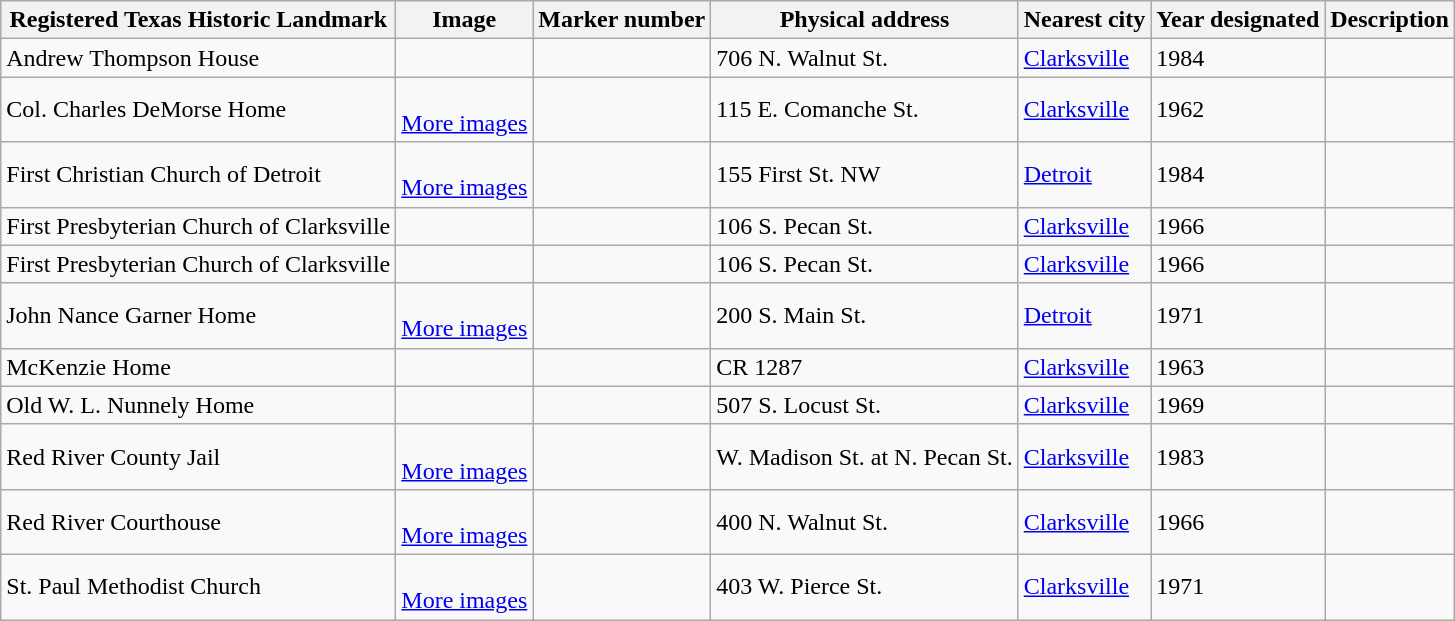<table class="wikitable sortable">
<tr>
<th>Registered Texas Historic Landmark</th>
<th>Image</th>
<th>Marker number</th>
<th>Physical address</th>
<th>Nearest city</th>
<th>Year designated</th>
<th>Description</th>
</tr>
<tr>
<td>Andrew Thompson House</td>
<td></td>
<td></td>
<td>706 N. Walnut St.<br></td>
<td><a href='#'>Clarksville</a></td>
<td>1984</td>
<td></td>
</tr>
<tr>
<td>Col. Charles DeMorse Home</td>
<td><br> <a href='#'>More images</a></td>
<td></td>
<td>115 E. Comanche St.<br></td>
<td><a href='#'>Clarksville</a></td>
<td>1962</td>
<td></td>
</tr>
<tr>
<td>First Christian Church of Detroit</td>
<td><br> <a href='#'>More images</a></td>
<td></td>
<td>155 First St. NW<br></td>
<td><a href='#'>Detroit</a></td>
<td>1984</td>
<td></td>
</tr>
<tr>
<td>First Presbyterian Church of Clarksville</td>
<td></td>
<td></td>
<td>106 S. Pecan St. <br></td>
<td><a href='#'>Clarksville</a></td>
<td>1966</td>
<td></td>
</tr>
<tr>
<td>First Presbyterian Church of Clarksville</td>
<td></td>
<td></td>
<td>106 S. Pecan St. <br></td>
<td><a href='#'>Clarksville</a></td>
<td>1966</td>
<td></td>
</tr>
<tr>
<td>John Nance Garner Home</td>
<td><br> <a href='#'>More images</a></td>
<td></td>
<td>200 S. Main St.<br></td>
<td><a href='#'>Detroit</a></td>
<td>1971</td>
<td></td>
</tr>
<tr>
<td>McKenzie Home</td>
<td></td>
<td></td>
<td>CR 1287<br></td>
<td><a href='#'>Clarksville</a></td>
<td>1963</td>
<td></td>
</tr>
<tr>
<td>Old W. L. Nunnely Home</td>
<td></td>
<td></td>
<td>507 S. Locust St.<br></td>
<td><a href='#'>Clarksville</a></td>
<td>1969</td>
<td></td>
</tr>
<tr>
<td>Red River County Jail</td>
<td><br> <a href='#'>More images</a></td>
<td></td>
<td>W. Madison St. at N. Pecan St.<br></td>
<td><a href='#'>Clarksville</a></td>
<td>1983</td>
<td></td>
</tr>
<tr>
<td>Red River Courthouse</td>
<td><br> <a href='#'>More images</a></td>
<td></td>
<td>400 N. Walnut St.<br></td>
<td><a href='#'>Clarksville</a></td>
<td>1966</td>
<td></td>
</tr>
<tr>
<td>St. Paul Methodist Church</td>
<td><br> <a href='#'>More images</a></td>
<td></td>
<td>403 W. Pierce St.<br></td>
<td><a href='#'>Clarksville</a></td>
<td>1971</td>
<td></td>
</tr>
</table>
